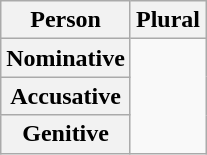<table class="wikitable">
<tr>
<th>Person</th>
<th>Plural</th>
</tr>
<tr>
<th>Nominative</th>
<td rowspan=3> <em></em></td>
</tr>
<tr>
<th>Accusative</th>
</tr>
<tr>
<th>Genitive</th>
</tr>
</table>
